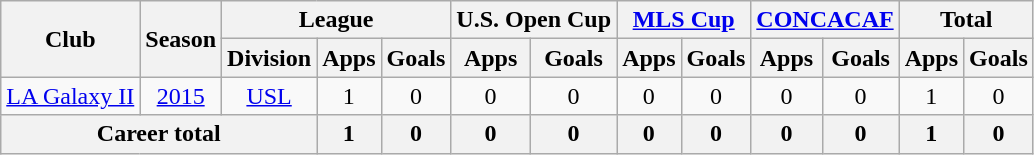<table class="wikitable" style="text-align: center;">
<tr>
<th rowspan="2">Club</th>
<th rowspan="2">Season</th>
<th colspan="3">League</th>
<th colspan="2">U.S. Open Cup</th>
<th colspan="2"><a href='#'>MLS Cup</a></th>
<th colspan="2"><a href='#'>CONCACAF</a></th>
<th colspan="2">Total</th>
</tr>
<tr>
<th>Division</th>
<th>Apps</th>
<th>Goals</th>
<th>Apps</th>
<th>Goals</th>
<th>Apps</th>
<th>Goals</th>
<th>Apps</th>
<th>Goals</th>
<th>Apps</th>
<th>Goals</th>
</tr>
<tr>
<td rowspan="1"><a href='#'>LA Galaxy II</a></td>
<td><a href='#'>2015</a></td>
<td><a href='#'>USL</a></td>
<td>1</td>
<td>0</td>
<td>0</td>
<td>0</td>
<td>0</td>
<td>0</td>
<td>0</td>
<td>0</td>
<td>1</td>
<td>0</td>
</tr>
<tr>
<th colspan="3">Career total</th>
<th>1</th>
<th>0</th>
<th>0</th>
<th>0</th>
<th>0</th>
<th>0</th>
<th>0</th>
<th>0</th>
<th>1</th>
<th>0</th>
</tr>
</table>
